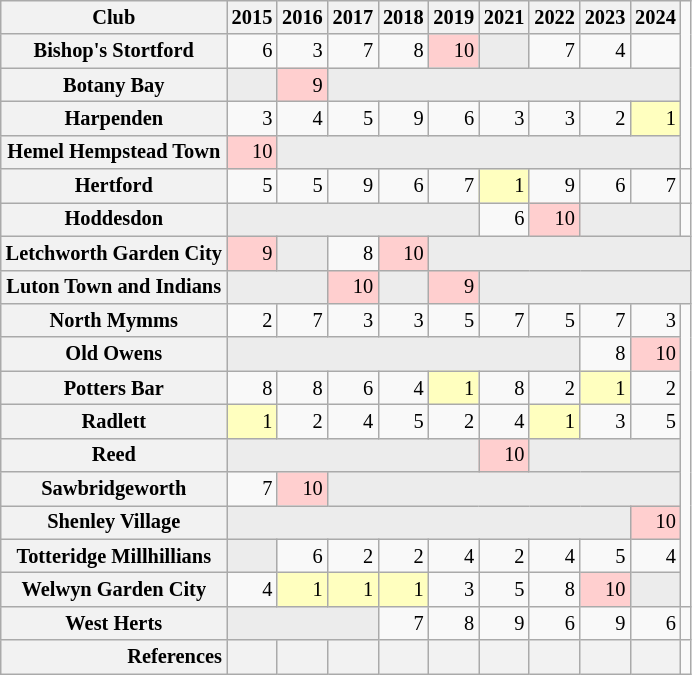<table class="wikitable plainrowheaders" style="font-size:85%; text-align: right;">
<tr>
<th scope="col">Club</th>
<th scope="col">2015</th>
<th scope="col">2016</th>
<th scope="col">2017</th>
<th scope="col">2018</th>
<th scope="col">2019</th>
<th scope="col">2021</th>
<th scope="col">2022</th>
<th scope="col">2023</th>
<th scope="col">2024</th>
</tr>
<tr>
<th scope="row">Bishop's Stortford</th>
<td>6</td>
<td>3</td>
<td>7</td>
<td>8</td>
<td bgcolor="#ffcfcf">10</td>
<td bgcolor="#ececec" colspan="1"></td>
<td>7</td>
<td>4</td>
<td></td>
</tr>
<tr>
<th scope="row">Botany Bay</th>
<td bgcolor="#ececec"></td>
<td bgcolor="#ffcfcf">9</td>
<td bgcolor="#ececec" colspan="7"></td>
</tr>
<tr>
<th scope="row">Harpenden</th>
<td>3</td>
<td>4</td>
<td>5</td>
<td>9</td>
<td>6</td>
<td>3</td>
<td>3</td>
<td>2</td>
<td bgcolor="#ffffbf">1</td>
</tr>
<tr>
<th scope="row">Hemel Hempstead Town</th>
<td bgcolor="#ffcfcf">10</td>
<td bgcolor="#ececec" colspan="8"></td>
</tr>
<tr>
<th scope="row">Hertford</th>
<td>5</td>
<td>5</td>
<td>9</td>
<td>6</td>
<td>7</td>
<td bgcolor="#ffffbf">1</td>
<td>9</td>
<td>6</td>
<td>7</td>
<td></td>
</tr>
<tr>
<th scope="row">Hoddesdon</th>
<td bgcolor="#ececec" colspan="5"></td>
<td>6</td>
<td bgcolor="#ffcfcf">10</td>
<td bgcolor="#ececec" colspan="2"></td>
</tr>
<tr>
<th scope="row">Letchworth Garden City</th>
<td bgcolor="#ffcfcf">9</td>
<td bgcolor="#ececec"></td>
<td>8</td>
<td bgcolor="#ffcfcf">10</td>
<td bgcolor="#ececec" colspan="6"></td>
</tr>
<tr>
<th scope="row">Luton Town and Indians</th>
<td bgcolor="#ececec" colspan="2"></td>
<td bgcolor="#ffcfcf">10</td>
<td bgcolor="#ececec"></td>
<td bgcolor="#ffcfcf">9</td>
<td bgcolor="#ececec" colspan="5"></td>
</tr>
<tr>
<th scope="row">North Mymms</th>
<td>2</td>
<td>7</td>
<td>3</td>
<td>3</td>
<td>5</td>
<td>7</td>
<td>5</td>
<td>7</td>
<td>3</td>
</tr>
<tr>
<th scope="row">Old Owens</th>
<td bgcolor="#ececec" colspan="7"></td>
<td>8</td>
<td bgcolor="#ffcfcf">10</td>
</tr>
<tr>
<th scope="row">Potters Bar</th>
<td>8</td>
<td>8</td>
<td>6</td>
<td>4</td>
<td bgcolor="#ffffbf">1</td>
<td>8</td>
<td>2</td>
<td bgcolor="#ffffbf">1</td>
<td>2</td>
</tr>
<tr>
<th scope="row">Radlett</th>
<td bgcolor="#ffffbf">1</td>
<td>2</td>
<td>4</td>
<td>5</td>
<td>2</td>
<td>4</td>
<td bgcolor="#ffffbf">1</td>
<td>3</td>
<td>5</td>
</tr>
<tr>
<th scope="row">Reed</th>
<td bgcolor="#ececec" colspan="5"></td>
<td bgcolor="#ffcfcf">10</td>
<td bgcolor="#ececec" colspan="3"></td>
</tr>
<tr>
<th scope="row">Sawbridgeworth</th>
<td>7</td>
<td bgcolor="#ffcfcf">10</td>
<td bgcolor="#ececec" colspan="7"></td>
</tr>
<tr>
<th scope="row">Shenley Village</th>
<td bgcolor="#ececec" colspan="8"></td>
<td bgcolor="#ffcfcf">10</td>
</tr>
<tr>
<th scope="row">Totteridge Millhillians</th>
<td bgcolor="#ececec"></td>
<td>6</td>
<td>2</td>
<td>2</td>
<td>4</td>
<td>2</td>
<td>4</td>
<td>5</td>
<td>4</td>
</tr>
<tr>
<th scope="row">Welwyn Garden City</th>
<td>4</td>
<td bgcolor="#ffffbf">1</td>
<td bgcolor="#ffffbf">1</td>
<td bgcolor="#ffffbf">1</td>
<td>3</td>
<td>5</td>
<td>8</td>
<td bgcolor="#ffcfcf">10</td>
<td bgcolor="#ececec" colspan="1"></td>
</tr>
<tr>
<th scope="row">West Herts</th>
<td bgcolor="#ececec" colspan="3"></td>
<td>7</td>
<td>8</td>
<td>9</td>
<td>6</td>
<td>9</td>
<td>6</td>
<td></td>
</tr>
<tr style="text-align: center;">
<th scope="row" style="text-align: right;">References</th>
<th scope="col"></th>
<th scope="col"></th>
<th scope="col"></th>
<th scope="col"></th>
<th scope="col"></th>
<th scope="col"></th>
<th scope="col"></th>
<th scope="col"></th>
<th scope="col"></th>
</tr>
</table>
